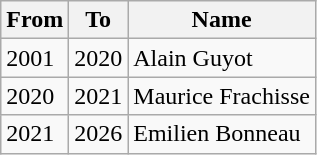<table class="wikitable">
<tr>
<th>From</th>
<th>To</th>
<th>Name</th>
</tr>
<tr>
<td>2001</td>
<td>2020</td>
<td>Alain Guyot</td>
</tr>
<tr>
<td>2020</td>
<td>2021</td>
<td>Maurice Frachisse</td>
</tr>
<tr>
<td>2021</td>
<td>2026</td>
<td>Emilien Bonneau</td>
</tr>
</table>
